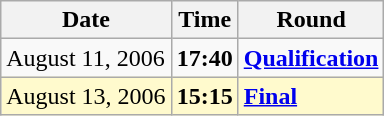<table class="wikitable">
<tr>
<th>Date</th>
<th>Time</th>
<th>Round</th>
</tr>
<tr>
<td>August 11, 2006</td>
<td><strong>17:40</strong></td>
<td><strong><a href='#'>Qualification</a></strong></td>
</tr>
<tr style=background:lemonchiffon>
<td>August 13, 2006</td>
<td><strong>15:15</strong></td>
<td><strong><a href='#'>Final</a></strong></td>
</tr>
</table>
